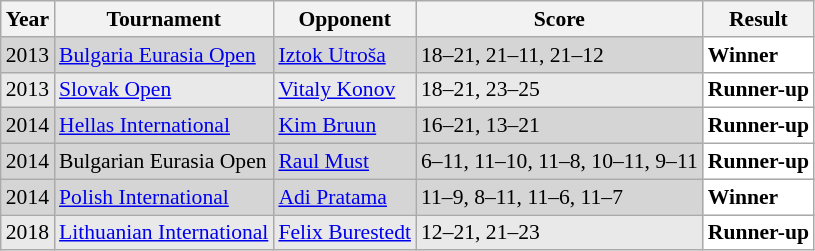<table class="sortable wikitable" style="font-size: 90%;">
<tr>
<th>Year</th>
<th>Tournament</th>
<th>Opponent</th>
<th>Score</th>
<th>Result</th>
</tr>
<tr style="background:#D5D5D5">
<td align="center">2013</td>
<td align="left"><a href='#'>Bulgaria Eurasia Open</a></td>
<td align="left"> <a href='#'>Iztok Utroša</a></td>
<td align="left">18–21, 21–11, 21–12</td>
<td style="text-align:left; background:white"> <strong>Winner</strong></td>
</tr>
<tr style="background:#E9E9E9">
<td align="center">2013</td>
<td align="left"><a href='#'>Slovak Open</a></td>
<td align="left"> <a href='#'>Vitaly Konov</a></td>
<td align="left">18–21, 23–25</td>
<td style="text-align:left; background:white"> <strong>Runner-up</strong></td>
</tr>
<tr style="background:#D5D5D5">
<td align="center">2014</td>
<td align="left"><a href='#'>Hellas International</a></td>
<td align="left"> <a href='#'>Kim Bruun</a></td>
<td align="left">16–21, 13–21</td>
<td style="text-align:left; background:white"> <strong>Runner-up</strong></td>
</tr>
<tr style="background:#D5D5D5">
<td align="center">2014</td>
<td align="left">Bulgarian Eurasia Open</td>
<td align="left"> <a href='#'>Raul Must</a></td>
<td align="left">6–11, 11–10, 11–8, 10–11, 9–11</td>
<td style="text-align:left; background:white"> <strong>Runner-up</strong></td>
</tr>
<tr style="background:#D5D5D5">
<td align="center">2014</td>
<td align="left"><a href='#'>Polish International</a></td>
<td align="left"> <a href='#'>Adi Pratama</a></td>
<td align="left">11–9, 8–11, 11–6, 11–7</td>
<td style="text-align:left; background:white"> <strong>Winner</strong></td>
</tr>
<tr style="background:#E9E9E9">
<td align="center">2018</td>
<td align="left"><a href='#'>Lithuanian International</a></td>
<td align="left"> <a href='#'>Felix Burestedt</a></td>
<td align="left">12–21, 21–23</td>
<td style="text-align:left; background:white"> <strong>Runner-up</strong></td>
</tr>
</table>
